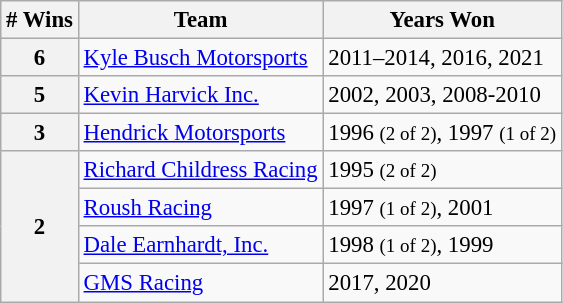<table class="wikitable" style="font-size: 95%;">
<tr>
<th># Wins</th>
<th>Team</th>
<th>Years Won</th>
</tr>
<tr>
<th>6</th>
<td><a href='#'>Kyle Busch Motorsports</a></td>
<td>2011–2014, 2016, 2021</td>
</tr>
<tr>
<th>5</th>
<td><a href='#'>Kevin Harvick Inc.</a></td>
<td>2002, 2003, 2008-2010</td>
</tr>
<tr>
<th>3</th>
<td><a href='#'>Hendrick Motorsports</a></td>
<td>1996 <small>(2 of 2)</small>, 1997 <small>(1 of 2)</small></td>
</tr>
<tr>
<th rowspan="4">2</th>
<td><a href='#'>Richard Childress Racing</a></td>
<td>1995 <small>(2 of 2)</small></td>
</tr>
<tr>
<td><a href='#'>Roush Racing</a></td>
<td>1997 <small>(1 of 2)</small>, 2001</td>
</tr>
<tr>
<td><a href='#'>Dale Earnhardt, Inc.</a></td>
<td>1998 <small>(1 of 2)</small>, 1999</td>
</tr>
<tr>
<td><a href='#'>GMS Racing</a></td>
<td>2017, 2020</td>
</tr>
</table>
